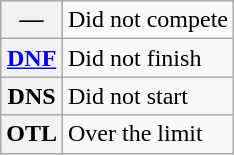<table class="wikitable">
<tr>
<th scope="row">—</th>
<td>Did not compete</td>
</tr>
<tr>
<th scope="row"><a href='#'>DNF</a></th>
<td>Did not finish</td>
</tr>
<tr>
<th scope="row">DNS</th>
<td>Did not start</td>
</tr>
<tr>
<th scope="row">OTL</th>
<td>Over the limit</td>
</tr>
</table>
